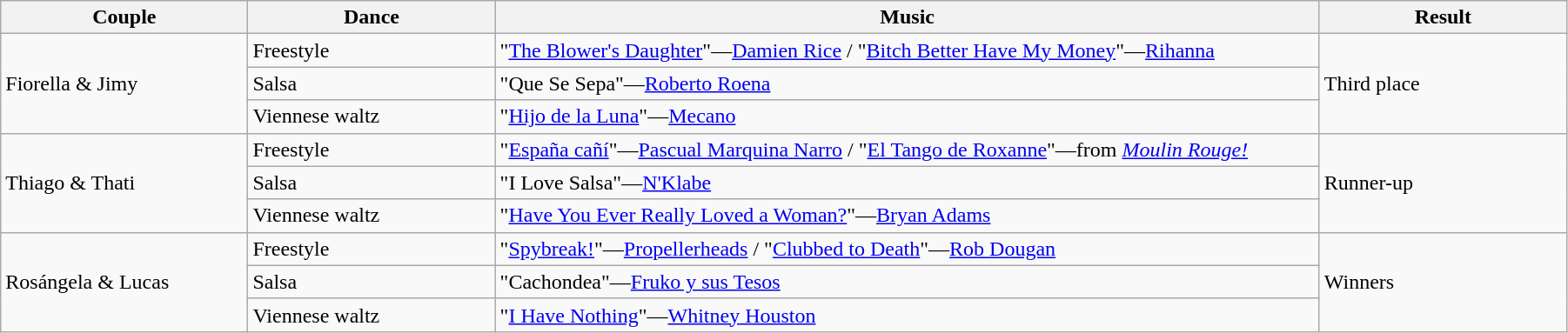<table class="wikitable sortable" style="width:95%; white-space:nowrap">
<tr>
<th style="width:15%;">Couple<br></th>
<th style="width:15%;">Dance</th>
<th style="width:50%;">Music</th>
<th style="width:15%;">Result</th>
</tr>
<tr>
<td rowspan=3>Fiorella & Jimy<br></td>
<td>Freestyle</td>
<td>"<a href='#'>The Blower's Daughter</a>"—<a href='#'>Damien Rice</a> / "<a href='#'>Bitch Better Have My Money</a>"—<a href='#'>Rihanna</a></td>
<td rowspan=3>Third place</td>
</tr>
<tr>
<td>Salsa</td>
<td>"Que Se Sepa"—<a href='#'>Roberto Roena</a></td>
</tr>
<tr>
<td>Viennese waltz</td>
<td>"<a href='#'>Hijo de la Luna</a>"—<a href='#'>Mecano</a></td>
</tr>
<tr>
<td rowspan=3>Thiago & Thati<br></td>
<td>Freestyle</td>
<td>"<a href='#'>España cañí</a>"—<a href='#'>Pascual Marquina Narro</a> / "<a href='#'>El Tango de Roxanne</a>"—from <em><a href='#'>Moulin Rouge!</a></em></td>
<td rowspan=3>Runner-up</td>
</tr>
<tr>
<td>Salsa</td>
<td>"I Love Salsa"—<a href='#'>N'Klabe</a></td>
</tr>
<tr>
<td>Viennese waltz</td>
<td>"<a href='#'>Have You Ever Really Loved a Woman?</a>"—<a href='#'>Bryan Adams</a></td>
</tr>
<tr>
<td rowspan=3>Rosángela & Lucas<br></td>
<td>Freestyle</td>
<td>"<a href='#'>Spybreak!</a>"—<a href='#'>Propellerheads</a> / "<a href='#'>Clubbed to Death</a>"—<a href='#'>Rob Dougan</a></td>
<td rowspan=3>Winners</td>
</tr>
<tr>
<td>Salsa</td>
<td>"Cachondea"—<a href='#'>Fruko y sus Tesos</a></td>
</tr>
<tr>
<td>Viennese waltz</td>
<td>"<a href='#'>I Have Nothing</a>"—<a href='#'>Whitney Houston</a></td>
</tr>
</table>
